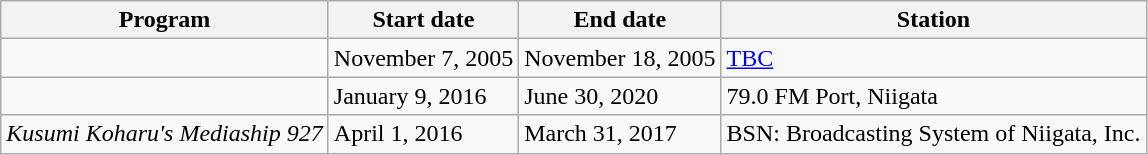<table class="wikitable">
<tr>
<th>Program</th>
<th>Start date</th>
<th>End date</th>
<th>Station</th>
</tr>
<tr>
<td></td>
<td>November 7, 2005</td>
<td>November 18, 2005</td>
<td><a href='#'>TBC</a></td>
</tr>
<tr>
<td></td>
<td>January 9, 2016</td>
<td>June 30, 2020</td>
<td>79.0 FM Port, Niigata</td>
</tr>
<tr>
<td><em>Kusumi Koharu's Mediaship 927</em></td>
<td>April 1, 2016</td>
<td>March 31, 2017</td>
<td>BSN: Broadcasting System of Niigata, Inc.</td>
</tr>
</table>
